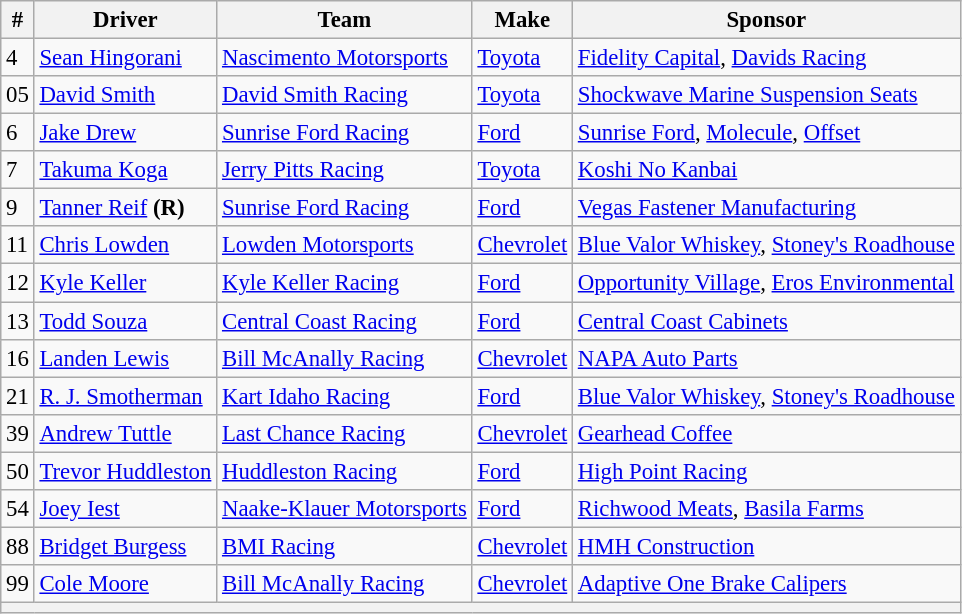<table class="wikitable" style="font-size:95%">
<tr>
<th>#</th>
<th>Driver</th>
<th>Team</th>
<th>Make</th>
<th>Sponsor</th>
</tr>
<tr>
<td>4</td>
<td><a href='#'>Sean Hingorani</a></td>
<td><a href='#'>Nascimento Motorsports</a></td>
<td><a href='#'>Toyota</a></td>
<td><a href='#'>Fidelity Capital</a>, <a href='#'>Davids Racing</a></td>
</tr>
<tr>
<td>05</td>
<td><a href='#'>David Smith</a></td>
<td><a href='#'>David Smith Racing</a></td>
<td><a href='#'>Toyota</a></td>
<td><a href='#'>Shockwave Marine Suspension Seats</a></td>
</tr>
<tr>
<td>6</td>
<td><a href='#'>Jake Drew</a></td>
<td><a href='#'>Sunrise Ford Racing</a></td>
<td><a href='#'>Ford</a></td>
<td><a href='#'>Sunrise Ford</a>, <a href='#'>Molecule</a>, <a href='#'>Offset</a></td>
</tr>
<tr>
<td>7</td>
<td><a href='#'>Takuma Koga</a></td>
<td><a href='#'>Jerry Pitts Racing</a></td>
<td><a href='#'>Toyota</a></td>
<td><a href='#'>Koshi No Kanbai</a></td>
</tr>
<tr>
<td>9</td>
<td><a href='#'>Tanner Reif</a> <strong>(R)</strong></td>
<td><a href='#'>Sunrise Ford Racing</a></td>
<td><a href='#'>Ford</a></td>
<td><a href='#'>Vegas Fastener Manufacturing</a></td>
</tr>
<tr>
<td>11</td>
<td><a href='#'>Chris Lowden</a></td>
<td><a href='#'>Lowden Motorsports</a></td>
<td><a href='#'>Chevrolet</a></td>
<td><a href='#'>Blue Valor Whiskey</a>, <a href='#'>Stoney's Roadhouse</a></td>
</tr>
<tr>
<td>12</td>
<td><a href='#'>Kyle Keller</a></td>
<td><a href='#'>Kyle Keller Racing</a></td>
<td><a href='#'>Ford</a></td>
<td><a href='#'>Opportunity Village</a>, <a href='#'>Eros Environmental</a></td>
</tr>
<tr>
<td>13</td>
<td><a href='#'>Todd Souza</a></td>
<td><a href='#'>Central Coast Racing</a></td>
<td><a href='#'>Ford</a></td>
<td><a href='#'>Central Coast Cabinets</a></td>
</tr>
<tr>
<td>16</td>
<td><a href='#'>Landen Lewis</a></td>
<td><a href='#'>Bill McAnally Racing</a></td>
<td><a href='#'>Chevrolet</a></td>
<td nowrap=""><a href='#'>NAPA Auto Parts</a></td>
</tr>
<tr>
<td>21</td>
<td><a href='#'>R. J. Smotherman</a></td>
<td><a href='#'>Kart Idaho Racing</a></td>
<td><a href='#'>Ford</a></td>
<td><a href='#'>Blue Valor Whiskey</a>, <a href='#'>Stoney's Roadhouse</a></td>
</tr>
<tr>
<td>39</td>
<td><a href='#'>Andrew Tuttle</a></td>
<td><a href='#'>Last Chance Racing</a></td>
<td><a href='#'>Chevrolet</a></td>
<td><a href='#'>Gearhead Coffee</a></td>
</tr>
<tr>
<td>50</td>
<td><a href='#'>Trevor Huddleston</a></td>
<td><a href='#'>Huddleston Racing</a></td>
<td><a href='#'>Ford</a></td>
<td><a href='#'>High Point Racing</a></td>
</tr>
<tr>
<td>54</td>
<td><a href='#'>Joey Iest</a></td>
<td><a href='#'>Naake-Klauer Motorsports</a></td>
<td><a href='#'>Ford</a></td>
<td><a href='#'>Richwood Meats</a>, <a href='#'>Basila Farms</a></td>
</tr>
<tr>
<td>88</td>
<td><a href='#'>Bridget Burgess</a></td>
<td><a href='#'>BMI Racing</a></td>
<td><a href='#'>Chevrolet</a></td>
<td><a href='#'>HMH Construction</a></td>
</tr>
<tr>
<td>99</td>
<td><a href='#'>Cole Moore</a></td>
<td><a href='#'>Bill McAnally Racing</a></td>
<td><a href='#'>Chevrolet</a></td>
<td><a href='#'>Adaptive One Brake Calipers</a></td>
</tr>
<tr>
<th colspan="5"></th>
</tr>
</table>
